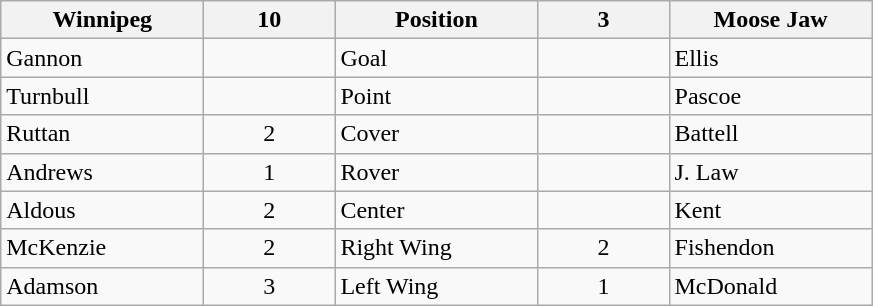<table class="wikitable">
<tr>
<th style="width:8em">Winnipeg</th>
<th style="width:5em">10</th>
<th style="width:8em">Position</th>
<th style="width:5em">3</th>
<th style="width:8em">Moose Jaw</th>
</tr>
<tr>
<td>Gannon</td>
<td></td>
<td>Goal</td>
<td></td>
<td>Ellis</td>
</tr>
<tr>
<td>Turnbull</td>
<td style="text-align:center"></td>
<td>Point</td>
<td></td>
<td>Pascoe</td>
</tr>
<tr>
<td>Ruttan</td>
<td style="text-align:center">2</td>
<td>Cover</td>
<td></td>
<td>Battell</td>
</tr>
<tr>
<td>Andrews</td>
<td style="text-align:center">1</td>
<td>Rover</td>
<td></td>
<td>J. Law</td>
</tr>
<tr>
<td>Aldous</td>
<td style="text-align:center">2</td>
<td>Center</td>
<td></td>
<td>Kent</td>
</tr>
<tr>
<td>McKenzie</td>
<td style="text-align:center">2</td>
<td>Right Wing</td>
<td style="text-align:center">2</td>
<td>Fishendon</td>
</tr>
<tr>
<td>Adamson</td>
<td style="text-align:center">3</td>
<td>Left Wing</td>
<td style="text-align:center">1</td>
<td>McDonald</td>
</tr>
</table>
